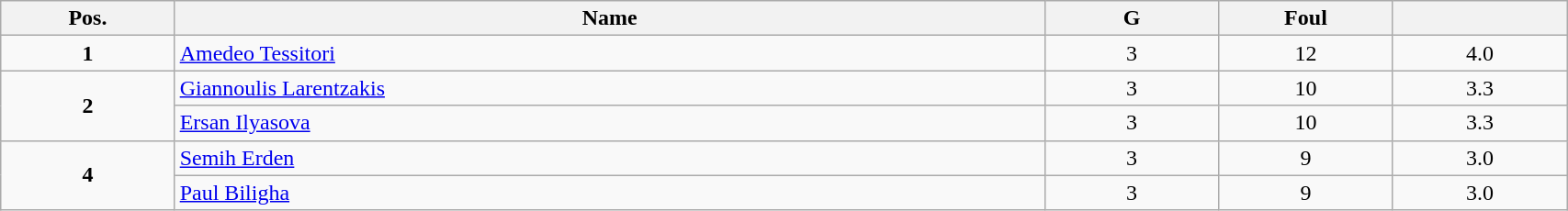<table class=wikitable width="90%">
<tr>
<th width="10%">Pos.</th>
<th width="50%">Name</th>
<th width="10%">G</th>
<th width="10%">Foul</th>
<th width="10%"></th>
</tr>
<tr align=center>
<td><strong>1</strong></td>
<td align=left> <a href='#'>Amedeo Tessitori</a></td>
<td>3</td>
<td>12</td>
<td>4.0</td>
</tr>
<tr align=center>
<td rowspan=2><strong>2</strong></td>
<td align=left> <a href='#'>Giannoulis Larentzakis</a></td>
<td>3</td>
<td>10</td>
<td>3.3</td>
</tr>
<tr align=center>
<td align=left> <a href='#'>Ersan Ilyasova</a></td>
<td>3</td>
<td>10</td>
<td>3.3</td>
</tr>
<tr align=center>
<td rowspan=2><strong>4</strong></td>
<td align=left> <a href='#'>Semih Erden</a></td>
<td>3</td>
<td>9</td>
<td>3.0</td>
</tr>
<tr align=center>
<td align=left> <a href='#'>Paul Biligha</a></td>
<td>3</td>
<td>9</td>
<td>3.0</td>
</tr>
</table>
